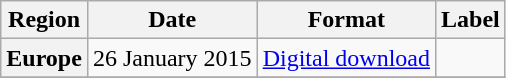<table class="wikitable plainrowheaders">
<tr>
<th scope="col">Region</th>
<th scope="col">Date</th>
<th scope="col">Format</th>
<th scope="col">Label</th>
</tr>
<tr>
<th scope="row">Europe</th>
<td>26 January 2015</td>
<td><a href='#'>Digital download</a></td>
<td></td>
</tr>
<tr>
</tr>
</table>
